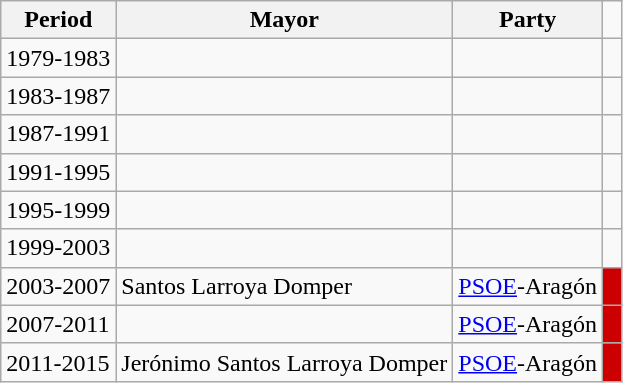<table class="wikitable">
<tr>
<th>Period</th>
<th>Mayor</th>
<th>Party</th>
</tr>
<tr>
<td>1979-1983</td>
<td></td>
<td></td>
<td></td>
</tr>
<tr>
<td>1983-1987</td>
<td></td>
<td></td>
<td></td>
</tr>
<tr>
<td>1987-1991</td>
<td></td>
<td></td>
<td></td>
</tr>
<tr>
<td>1991-1995</td>
<td></td>
<td></td>
<td></td>
</tr>
<tr>
<td>1995-1999</td>
<td></td>
<td></td>
<td></td>
</tr>
<tr>
<td>1999-2003</td>
<td></td>
<td></td>
<td></td>
</tr>
<tr>
<td>2003-2007</td>
<td>Santos Larroya Domper</td>
<td><a href='#'>PSOE</a>-Aragón</td>
<td style="width: 5px" bgcolor=#CC0000 align="center"></td>
</tr>
<tr>
<td>2007-2011</td>
<td></td>
<td><a href='#'>PSOE</a>-Aragón</td>
<td style="width: 5px" bgcolor=#CC0000 align="center"></td>
</tr>
<tr>
<td>2011-2015</td>
<td>Jerónimo Santos Larroya Domper</td>
<td><a href='#'>PSOE</a>-Aragón</td>
<td style="width: 5px" bgcolor=#CC0000 align="center"></td>
</tr>
</table>
